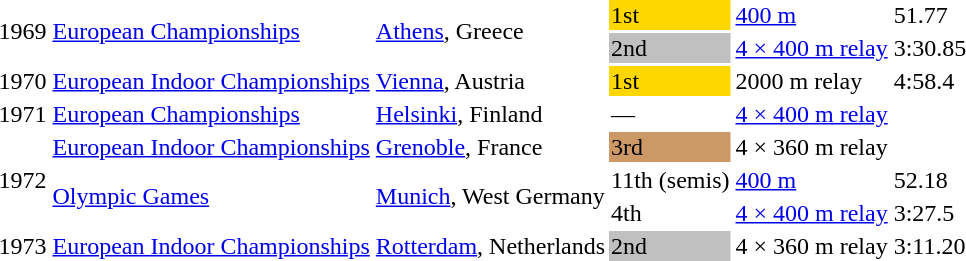<table>
<tr>
<td rowspan=2>1969</td>
<td rowspan=2><a href='#'>European Championships</a></td>
<td rowspan=2><a href='#'>Athens</a>, Greece</td>
<td bgcolor=gold>1st</td>
<td><a href='#'>400 m</a></td>
<td>51.77 </td>
</tr>
<tr>
<td bgcolor=silver>2nd</td>
<td><a href='#'>4 × 400 m relay</a></td>
<td>3:30.85 </td>
</tr>
<tr>
<td>1970</td>
<td><a href='#'>European Indoor Championships</a></td>
<td><a href='#'>Vienna</a>, Austria</td>
<td bgcolor=gold>1st</td>
<td>2000 m relay</td>
<td>4:58.4</td>
</tr>
<tr>
<td>1971</td>
<td><a href='#'>European Championships</a></td>
<td><a href='#'>Helsinki</a>, Finland</td>
<td>—</td>
<td><a href='#'>4 × 400 m relay</a></td>
<td></td>
</tr>
<tr>
<td rowspan=3>1972</td>
<td><a href='#'>European Indoor Championships</a></td>
<td><a href='#'>Grenoble</a>, France</td>
<td bgcolor=cc9966>3rd</td>
<td>4 × 360 m relay</td>
<td></td>
</tr>
<tr>
<td rowspan=2><a href='#'>Olympic Games</a></td>
<td rowspan=2><a href='#'>Munich</a>, West Germany</td>
<td>11th (semis)</td>
<td><a href='#'>400 m</a></td>
<td>52.18</td>
</tr>
<tr>
<td>4th</td>
<td><a href='#'>4 × 400 m relay</a></td>
<td>3:27.5</td>
</tr>
<tr>
<td>1973</td>
<td><a href='#'>European Indoor Championships</a></td>
<td><a href='#'>Rotterdam</a>, Netherlands</td>
<td bgcolor=silver>2nd</td>
<td>4 × 360 m relay</td>
<td>3:11.20</td>
</tr>
</table>
